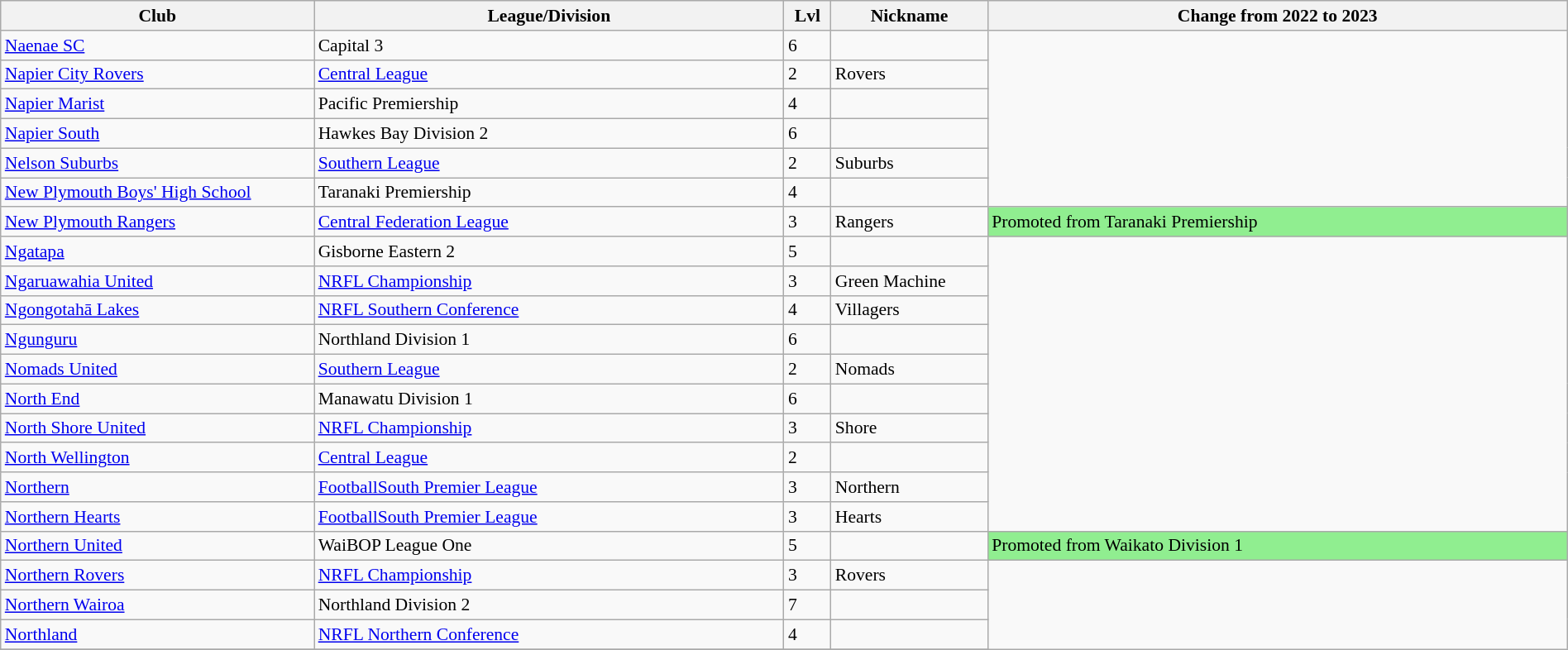<table class="wikitable sortable" width=100% style="font-size:90%">
<tr>
<th width=20%>Club</th>
<th width=30%>League/Division</th>
<th width=3%>Lvl</th>
<th width=10%>Nickname</th>
<th width=37%>Change from 2022 to 2023</th>
</tr>
<tr>
<td><a href='#'>Naenae SC</a></td>
<td>Capital 3</td>
<td>6</td>
<td></td>
</tr>
<tr>
<td><a href='#'>Napier City Rovers</a></td>
<td><a href='#'>Central League</a></td>
<td>2</td>
<td>Rovers</td>
</tr>
<tr>
<td><a href='#'>Napier Marist</a></td>
<td>Pacific Premiership</td>
<td>4</td>
<td></td>
</tr>
<tr>
<td><a href='#'>Napier South</a></td>
<td>Hawkes Bay Division 2</td>
<td>6</td>
<td></td>
</tr>
<tr>
<td><a href='#'>Nelson Suburbs</a></td>
<td><a href='#'>Southern League</a></td>
<td>2</td>
<td>Suburbs</td>
</tr>
<tr>
<td><a href='#'>New Plymouth Boys' High School</a></td>
<td>Taranaki Premiership</td>
<td>4</td>
<td></td>
</tr>
<tr>
<td><a href='#'>New Plymouth Rangers</a></td>
<td><a href='#'>Central Federation League</a></td>
<td>3</td>
<td>Rangers</td>
<td style="background:lightgreen">Promoted from Taranaki Premiership</td>
</tr>
<tr>
<td><a href='#'>Ngatapa</a></td>
<td>Gisborne Eastern 2</td>
<td>5</td>
<td></td>
</tr>
<tr>
<td><a href='#'>Ngaruawahia United</a></td>
<td><a href='#'>NRFL Championship</a></td>
<td>3</td>
<td>Green Machine</td>
</tr>
<tr>
<td><a href='#'>Ngongotahā Lakes</a></td>
<td><a href='#'>NRFL Southern Conference</a></td>
<td>4</td>
<td>Villagers</td>
</tr>
<tr>
<td><a href='#'>Ngunguru</a></td>
<td>Northland Division 1</td>
<td>6</td>
<td></td>
</tr>
<tr>
<td><a href='#'>Nomads United</a></td>
<td><a href='#'>Southern League</a></td>
<td>2</td>
<td>Nomads</td>
</tr>
<tr>
<td><a href='#'>North End</a></td>
<td>Manawatu Division 1</td>
<td>6</td>
<td></td>
</tr>
<tr>
<td><a href='#'>North Shore United</a></td>
<td><a href='#'>NRFL Championship</a></td>
<td>3</td>
<td>Shore</td>
</tr>
<tr>
<td><a href='#'>North Wellington</a></td>
<td><a href='#'>Central League</a></td>
<td>2</td>
<td></td>
</tr>
<tr>
<td><a href='#'>Northern</a></td>
<td><a href='#'>FootballSouth Premier League</a></td>
<td>3</td>
<td>Northern</td>
</tr>
<tr>
<td><a href='#'>Northern Hearts</a></td>
<td><a href='#'>FootballSouth Premier League</a></td>
<td>3</td>
<td>Hearts</td>
</tr>
<tr>
<td><a href='#'>Northern United</a></td>
<td>WaiBOP League One</td>
<td>5</td>
<td></td>
<td style="background:lightgreen">Promoted from Waikato Division 1</td>
</tr>
<tr>
<td><a href='#'>Northern Rovers</a></td>
<td><a href='#'>NRFL Championship</a></td>
<td>3</td>
<td>Rovers</td>
</tr>
<tr>
<td><a href='#'>Northern Wairoa</a></td>
<td>Northland Division 2</td>
<td>7</td>
<td></td>
</tr>
<tr>
<td><a href='#'>Northland</a></td>
<td><a href='#'>NRFL Northern Conference</a></td>
<td>4</td>
<td></td>
</tr>
<tr>
</tr>
</table>
